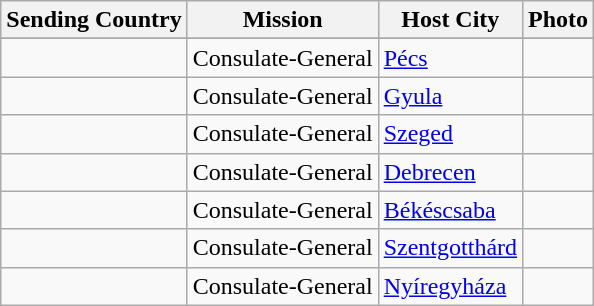<table class="wikitable sortable">
<tr valign="middle">
<th>Sending Country</th>
<th>Mission</th>
<th>Host City</th>
<th>Photo</th>
</tr>
<tr style="font-weight:bold; background-color: #DDDDDD">
</tr>
<tr>
<td></td>
<td>Consulate-General</td>
<td><a href='#'>Pécs</a></td>
<td></td>
</tr>
<tr>
<td></td>
<td>Consulate-General</td>
<td><a href='#'>Gyula</a></td>
<td></td>
</tr>
<tr>
<td></td>
<td>Consulate-General</td>
<td><a href='#'>Szeged</a></td>
<td></td>
</tr>
<tr>
<td></td>
<td>Consulate-General</td>
<td><a href='#'>Debrecen</a></td>
<td></td>
</tr>
<tr>
<td></td>
<td>Consulate-General</td>
<td><a href='#'>Békéscsaba</a></td>
<td></td>
</tr>
<tr>
<td></td>
<td>Consulate-General</td>
<td><a href='#'>Szentgotthárd</a></td>
<td></td>
</tr>
<tr>
<td></td>
<td>Consulate-General</td>
<td><a href='#'>Nyíregyháza</a></td>
<td></td>
</tr>
</table>
